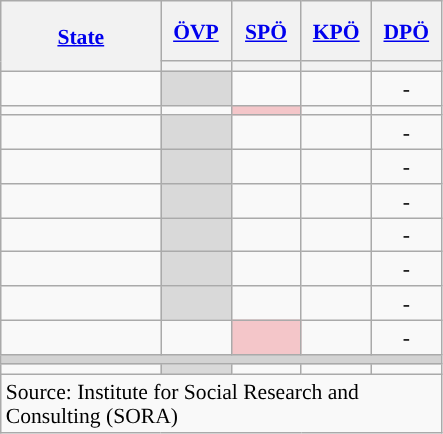<table class="wikitable sortable" style="text-align:center;font-size:90%;line-height:16px">
<tr style="height:40px;">
<th style="width:100px;" rowspan="2"><a href='#'>State</a></th>
<th style="width:40px;"><a href='#'>ÖVP</a></th>
<th style="width:40px;"><a href='#'>SPÖ</a></th>
<th style="width:40px;"><a href='#'>KPÖ</a></th>
<th style="width:40px;"><a href='#'>DPÖ</a></th>
</tr>
<tr>
<th style="background:"></th>
<th style="background:"></th>
<th style="background:"></th>
<th style="background:"></th>
</tr>
<tr>
<td align=left></td>
<td bgcolor=#D9D9D9><strong></strong></td>
<td></td>
<td></td>
<td>-</td>
</tr>
<tr>
<td align=left></td>
<td></td>
<td bgcolor=#F4C6C9><strong></strong></td>
<td></td>
<td></td>
</tr>
<tr>
<td align=left></td>
<td bgcolor=#D9D9D9><strong></strong></td>
<td></td>
<td></td>
<td>-</td>
</tr>
<tr>
<td align=left></td>
<td bgcolor=#D9D9D9><strong></strong></td>
<td></td>
<td></td>
<td>-</td>
</tr>
<tr>
<td align=left></td>
<td bgcolor=#D9D9D9><strong></strong></td>
<td></td>
<td></td>
<td>-</td>
</tr>
<tr>
<td align=left></td>
<td bgcolor=#D9D9D9><strong></strong></td>
<td></td>
<td></td>
<td>-</td>
</tr>
<tr>
<td align=left></td>
<td bgcolor=#D9D9D9><strong></strong></td>
<td></td>
<td></td>
<td>-</td>
</tr>
<tr>
<td align=left></td>
<td bgcolor=#D9D9D9><strong></strong></td>
<td></td>
<td></td>
<td>-</td>
</tr>
<tr>
<td align=left></td>
<td></td>
<td bgcolor=#F4C6C9><strong></strong></td>
<td></td>
<td>-</td>
</tr>
<tr>
<td colspan=10 bgcolor=lightgrey></td>
</tr>
<tr>
<td align=left></td>
<td bgcolor=#D9D9D9><strong></strong></td>
<td></td>
<td></td>
<td></td>
</tr>
<tr class=sortbottom>
<td colspan=10 align=left>Source: Institute for Social Research and Consulting (SORA)</td>
</tr>
</table>
